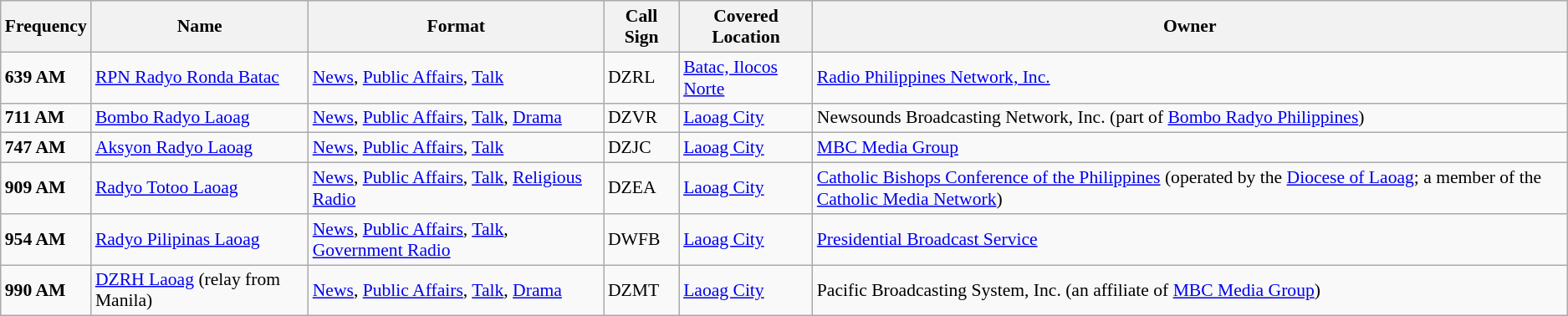<table class="wikitable" style="font-size:90%;">
<tr>
<th>Frequency</th>
<th>Name</th>
<th>Format</th>
<th>Call Sign</th>
<th>Covered Location</th>
<th>Owner</th>
</tr>
<tr>
<td><strong>639 AM</strong></td>
<td><a href='#'>RPN Radyo Ronda Batac</a></td>
<td><a href='#'>News</a>, <a href='#'>Public Affairs</a>, <a href='#'>Talk</a></td>
<td>DZRL</td>
<td><a href='#'>Batac, Ilocos Norte</a></td>
<td><a href='#'>Radio Philippines Network, Inc.</a></td>
</tr>
<tr>
<td><strong>711 AM</strong></td>
<td><a href='#'>Bombo Radyo Laoag</a></td>
<td><a href='#'>News</a>, <a href='#'>Public Affairs</a>, <a href='#'>Talk</a>, <a href='#'>Drama</a></td>
<td>DZVR</td>
<td><a href='#'>Laoag City</a></td>
<td>Newsounds Broadcasting Network, Inc. (part of <a href='#'>Bombo Radyo Philippines</a>)</td>
</tr>
<tr>
<td><strong>747 AM</strong></td>
<td><a href='#'>Aksyon Radyo Laoag</a></td>
<td><a href='#'>News</a>, <a href='#'>Public Affairs</a>, <a href='#'>Talk</a></td>
<td>DZJC</td>
<td><a href='#'>Laoag City</a></td>
<td><a href='#'>MBC Media Group</a></td>
</tr>
<tr>
<td><strong>909 AM</strong></td>
<td><a href='#'>Radyo Totoo Laoag</a></td>
<td><a href='#'>News</a>, <a href='#'>Public Affairs</a>, <a href='#'>Talk</a>, <a href='#'>Religious Radio</a></td>
<td>DZEA</td>
<td><a href='#'>Laoag City</a></td>
<td><a href='#'>Catholic Bishops Conference of the Philippines</a> (operated by the <a href='#'>Diocese of Laoag</a>; a member of the <a href='#'>Catholic Media Network</a>)</td>
</tr>
<tr>
<td><strong>954 AM</strong></td>
<td><a href='#'>Radyo Pilipinas Laoag</a></td>
<td><a href='#'>News</a>, <a href='#'>Public Affairs</a>, <a href='#'>Talk</a>, <a href='#'>Government Radio</a></td>
<td>DWFB</td>
<td><a href='#'>Laoag City</a></td>
<td><a href='#'>Presidential Broadcast Service</a></td>
</tr>
<tr>
<td><strong>990 AM</strong></td>
<td><a href='#'>DZRH Laoag</a> (relay from Manila)</td>
<td><a href='#'>News</a>, <a href='#'>Public Affairs</a>, <a href='#'>Talk</a>, <a href='#'>Drama</a></td>
<td>DZMT</td>
<td><a href='#'>Laoag City</a></td>
<td>Pacific Broadcasting System, Inc. (an affiliate of <a href='#'>MBC Media Group</a>)</td>
</tr>
</table>
